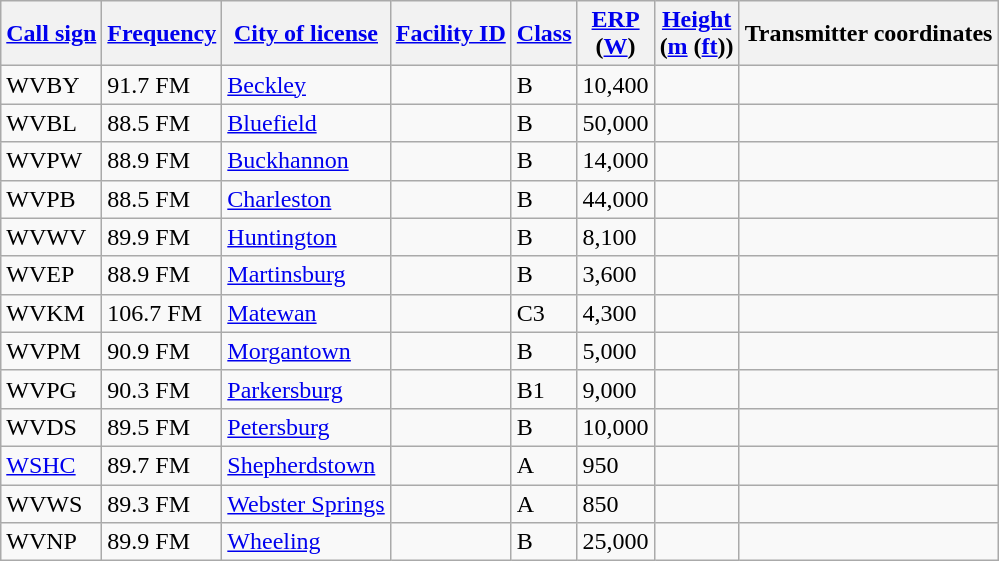<table class="wikitable sortable">
<tr>
<th><a href='#'>Call sign</a></th>
<th data-sort-type="number"><a href='#'>Frequency</a></th>
<th><a href='#'>City of license</a></th>
<th data-sort-type="number"><a href='#'>Facility ID</a></th>
<th><a href='#'>Class</a></th>
<th data-sort-type="number"><a href='#'>ERP</a><br>(<a href='#'>W</a>)</th>
<th data-sort-type="number"><a href='#'>Height</a><br>(<a href='#'>m</a> (<a href='#'>ft</a>))</th>
<th class="unsortable">Transmitter coordinates</th>
</tr>
<tr>
<td>WVBY</td>
<td>91.7 FM</td>
<td><a href='#'>Beckley</a></td>
<td></td>
<td>B</td>
<td>10,400</td>
<td></td>
<td></td>
</tr>
<tr>
<td>WVBL</td>
<td>88.5 FM</td>
<td><a href='#'>Bluefield</a></td>
<td></td>
<td>B</td>
<td>50,000</td>
<td></td>
<td></td>
</tr>
<tr>
<td>WVPW</td>
<td>88.9 FM</td>
<td><a href='#'>Buckhannon</a></td>
<td></td>
<td>B</td>
<td>14,000</td>
<td></td>
<td></td>
</tr>
<tr>
<td>WVPB</td>
<td>88.5 FM</td>
<td><a href='#'>Charleston</a></td>
<td></td>
<td>B</td>
<td>44,000</td>
<td></td>
<td></td>
</tr>
<tr>
<td>WVWV</td>
<td>89.9 FM</td>
<td><a href='#'>Huntington</a></td>
<td></td>
<td>B</td>
<td>8,100</td>
<td></td>
<td></td>
</tr>
<tr>
<td>WVEP</td>
<td>88.9 FM</td>
<td><a href='#'>Martinsburg</a></td>
<td></td>
<td>B</td>
<td>3,600</td>
<td></td>
<td></td>
</tr>
<tr>
<td>WVKM</td>
<td>106.7 FM</td>
<td><a href='#'>Matewan</a></td>
<td></td>
<td>C3</td>
<td>4,300</td>
<td></td>
<td></td>
</tr>
<tr>
<td>WVPM</td>
<td>90.9 FM</td>
<td><a href='#'>Morgantown</a></td>
<td></td>
<td>B</td>
<td>5,000</td>
<td></td>
<td></td>
</tr>
<tr>
<td>WVPG</td>
<td>90.3 FM</td>
<td><a href='#'>Parkersburg</a></td>
<td></td>
<td>B1</td>
<td>9,000</td>
<td></td>
<td></td>
</tr>
<tr>
<td>WVDS</td>
<td>89.5 FM</td>
<td><a href='#'>Petersburg</a></td>
<td></td>
<td>B</td>
<td>10,000</td>
<td></td>
<td></td>
</tr>
<tr>
<td><a href='#'>WSHC</a></td>
<td>89.7 FM</td>
<td><a href='#'>Shepherdstown</a></td>
<td></td>
<td>A</td>
<td>950</td>
<td></td>
<td></td>
</tr>
<tr>
<td>WVWS</td>
<td>89.3 FM</td>
<td><a href='#'>Webster Springs</a></td>
<td></td>
<td>A</td>
<td>850</td>
<td></td>
<td></td>
</tr>
<tr>
<td>WVNP</td>
<td>89.9 FM</td>
<td><a href='#'>Wheeling</a></td>
<td></td>
<td>B</td>
<td>25,000</td>
<td></td>
<td></td>
</tr>
</table>
